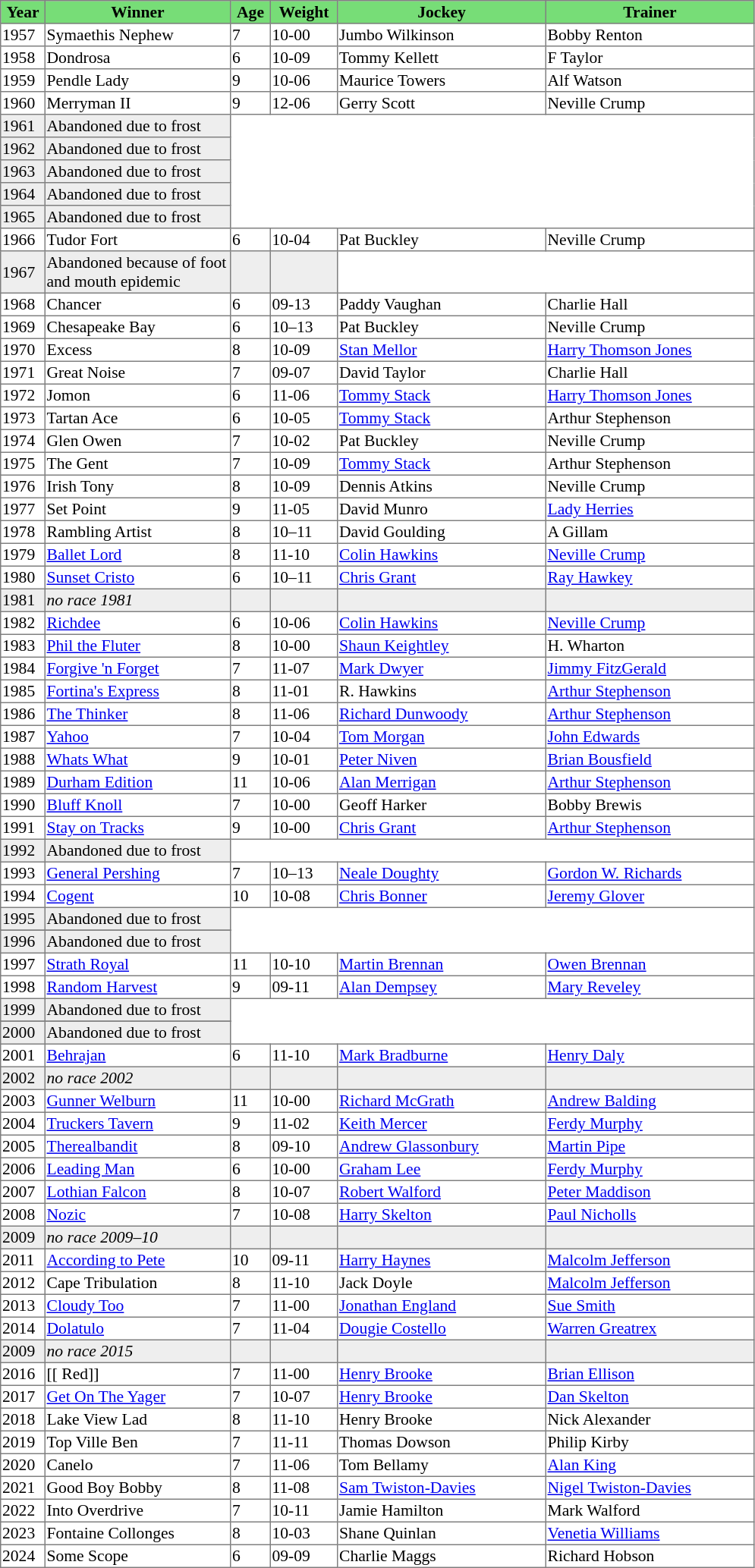<table class = "sortable" | border="1" style="border-collapse: collapse; font-size:90%">
<tr bgcolor="#77dd77" align="center">
<th width="36px"><strong>Year</strong><br></th>
<th width="160px"><strong>Winner</strong><br></th>
<th width="32px"><strong>Age</strong><br></th>
<th width="56px"><strong>Weight</strong><br></th>
<th width="180px"><strong>Jockey</strong><br></th>
<th width="180px"><strong>Trainer</strong><br></th>
</tr>
<tr>
<td>1957</td>
<td>Symaethis Nephew</td>
<td>7</td>
<td>10-00</td>
<td>Jumbo Wilkinson</td>
<td>Bobby Renton</td>
</tr>
<tr>
<td>1958</td>
<td>Dondrosa</td>
<td>6</td>
<td>10-09</td>
<td>Tommy Kellett</td>
<td>F Taylor</td>
</tr>
<tr>
<td>1959</td>
<td>Pendle Lady</td>
<td>9</td>
<td>10-06</td>
<td>Maurice Towers</td>
<td>Alf Watson</td>
</tr>
<tr>
<td>1960</td>
<td>Merryman II</td>
<td>9</td>
<td>12-06</td>
<td>Gerry Scott</td>
<td>Neville Crump</td>
</tr>
<tr bgcolor="#eeeeee">
<td>1961<td>Abandoned due to frost                      </td></td>
</tr>
<tr bgcolor="#eeeeee">
<td>1962<td>Abandoned due to frost                      </td></td>
</tr>
<tr bgcolor="#eeeeee">
<td>1963<td>Abandoned due to frost                      </td></td>
</tr>
<tr bgcolor="#eeeeee">
<td>1964<td>Abandoned due to frost                      </td></td>
</tr>
<tr bgcolor="#eeeeee">
<td>1965<td>Abandoned due to frost                      </td></td>
</tr>
<tr>
<td>1966</td>
<td>Tudor Fort</td>
<td>6</td>
<td>10-04</td>
<td>Pat Buckley</td>
<td>Neville Crump</td>
</tr>
<tr bgcolor="#eeeeee">
<td>1967 <td>Abandoned because of foot and mouth epidemic</td></td>
<td></td>
<td></td>
</tr>
<tr>
<td>1968</td>
<td>Chancer</td>
<td>6</td>
<td>09-13</td>
<td>Paddy Vaughan</td>
<td>Charlie Hall</td>
</tr>
<tr>
<td>1969</td>
<td>Chesapeake Bay</td>
<td>6</td>
<td>10–13</td>
<td>Pat Buckley</td>
<td>Neville Crump</td>
</tr>
<tr>
<td>1970</td>
<td>Excess</td>
<td>8</td>
<td>10-09</td>
<td><a href='#'>Stan Mellor</a></td>
<td><a href='#'>Harry Thomson Jones</a></td>
</tr>
<tr>
<td>1971</td>
<td>Great Noise</td>
<td>7</td>
<td>09-07</td>
<td>David Taylor</td>
<td>Charlie Hall</td>
</tr>
<tr>
<td>1972</td>
<td>Jomon</td>
<td>6</td>
<td>11-06</td>
<td><a href='#'>Tommy Stack</a></td>
<td><a href='#'>Harry Thomson Jones</a></td>
</tr>
<tr>
<td>1973</td>
<td>Tartan Ace</td>
<td>6</td>
<td>10-05</td>
<td><a href='#'>Tommy Stack</a></td>
<td>Arthur Stephenson</td>
</tr>
<tr>
<td>1974</td>
<td>Glen Owen</td>
<td>7</td>
<td>10-02</td>
<td>Pat Buckley</td>
<td>Neville Crump</td>
</tr>
<tr>
<td>1975</td>
<td>The Gent</td>
<td>7</td>
<td>10-09</td>
<td><a href='#'>Tommy Stack</a></td>
<td>Arthur Stephenson</td>
</tr>
<tr>
<td>1976</td>
<td>Irish Tony</td>
<td>8</td>
<td>10-09</td>
<td>Dennis Atkins</td>
<td>Neville Crump</td>
</tr>
<tr>
<td>1977</td>
<td>Set Point</td>
<td>9</td>
<td>11-05</td>
<td>David Munro</td>
<td><a href='#'>Lady Herries</a></td>
</tr>
<tr>
<td>1978</td>
<td>Rambling Artist</td>
<td>8</td>
<td>10–11</td>
<td>David Goulding</td>
<td>A Gillam</td>
</tr>
<tr>
<td>1979</td>
<td><a href='#'>Ballet Lord</a></td>
<td>8</td>
<td>11-10</td>
<td><a href='#'>Colin Hawkins</a></td>
<td><a href='#'>Neville Crump</a></td>
</tr>
<tr>
<td>1980</td>
<td><a href='#'>Sunset Cristo</a></td>
<td>6</td>
<td>10–11</td>
<td><a href='#'>Chris Grant</a></td>
<td><a href='#'>Ray Hawkey</a></td>
</tr>
<tr bgcolor="#eeeeee">
<td><span>1981</span></td>
<td><em>no race 1981</em> </td>
<td></td>
<td></td>
<td></td>
<td></td>
</tr>
<tr>
<td>1982</td>
<td><a href='#'>Richdee</a></td>
<td>6</td>
<td>10-06</td>
<td><a href='#'>Colin Hawkins</a></td>
<td><a href='#'>Neville Crump</a></td>
</tr>
<tr>
<td>1983</td>
<td><a href='#'>Phil the Fluter</a></td>
<td>8</td>
<td>10-00</td>
<td><a href='#'>Shaun Keightley</a></td>
<td>H. Wharton</td>
</tr>
<tr>
<td>1984</td>
<td><a href='#'>Forgive 'n Forget</a></td>
<td>7</td>
<td>11-07</td>
<td><a href='#'>Mark Dwyer</a></td>
<td><a href='#'>Jimmy FitzGerald</a></td>
</tr>
<tr>
<td>1985</td>
<td><a href='#'>Fortina's Express</a></td>
<td>8</td>
<td>11-01</td>
<td>R. Hawkins</td>
<td><a href='#'>Arthur Stephenson</a></td>
</tr>
<tr>
<td>1986</td>
<td><a href='#'>The Thinker</a></td>
<td>8</td>
<td>11-06</td>
<td><a href='#'>Richard Dunwoody</a></td>
<td><a href='#'>Arthur Stephenson</a></td>
</tr>
<tr>
<td>1987</td>
<td><a href='#'>Yahoo</a></td>
<td>7</td>
<td>10-04</td>
<td><a href='#'>Tom Morgan</a></td>
<td><a href='#'>John Edwards</a></td>
</tr>
<tr>
<td>1988</td>
<td><a href='#'>Whats What</a></td>
<td>9</td>
<td>10-01</td>
<td><a href='#'>Peter Niven</a></td>
<td><a href='#'>Brian Bousfield</a></td>
</tr>
<tr>
<td>1989</td>
<td><a href='#'>Durham Edition</a></td>
<td>11</td>
<td>10-06</td>
<td><a href='#'>Alan Merrigan</a></td>
<td><a href='#'>Arthur Stephenson</a></td>
</tr>
<tr>
<td>1990</td>
<td><a href='#'>Bluff Knoll</a></td>
<td>7</td>
<td>10-00</td>
<td>Geoff Harker</td>
<td>Bobby Brewis</td>
</tr>
<tr>
<td>1991</td>
<td><a href='#'>Stay on Tracks</a></td>
<td>9</td>
<td>10-00</td>
<td><a href='#'>Chris Grant</a></td>
<td><a href='#'>Arthur Stephenson</a></td>
</tr>
<tr bgcolor="#eeeeee">
<td>1992<td>Abandoned due to frost                      </td></td>
</tr>
<tr>
<td>1993</td>
<td><a href='#'>General Pershing</a></td>
<td>7</td>
<td>10–13</td>
<td><a href='#'>Neale Doughty</a></td>
<td><a href='#'>Gordon W. Richards</a></td>
</tr>
<tr>
<td>1994</td>
<td><a href='#'>Cogent</a></td>
<td>10</td>
<td>10-08</td>
<td><a href='#'>Chris Bonner</a></td>
<td><a href='#'>Jeremy Glover</a></td>
</tr>
<tr bgcolor="#eeeeee">
<td>1995<td>Abandoned due to frost                      </td></td>
</tr>
<tr>
</tr>
<tr bgcolor="#eeeeee">
<td>1996<td>Abandoned due to frost                      </td></td>
</tr>
<tr>
<td>1997</td>
<td><a href='#'>Strath Royal</a></td>
<td>11</td>
<td>10-10</td>
<td><a href='#'>Martin Brennan</a></td>
<td><a href='#'>Owen Brennan</a></td>
</tr>
<tr>
<td>1998</td>
<td><a href='#'>Random Harvest</a></td>
<td>9</td>
<td>09-11</td>
<td><a href='#'>Alan Dempsey</a></td>
<td><a href='#'>Mary Reveley</a></td>
</tr>
<tr bgcolor="#eeeeee">
<td>1999<td>Abandoned due to frost                      </td></td>
</tr>
<tr>
</tr>
<tr bgcolor="#eeeeee">
<td>2000<td>Abandoned due to frost                      </td></td>
</tr>
<tr>
<td>2001</td>
<td><a href='#'>Behrajan</a></td>
<td>6</td>
<td>11-10</td>
<td><a href='#'>Mark Bradburne</a></td>
<td><a href='#'>Henry Daly</a></td>
</tr>
<tr bgcolor="#eeeeee">
<td><span>2002</span></td>
<td><em>no race 2002</em> </td>
<td></td>
<td></td>
<td></td>
<td></td>
</tr>
<tr>
<td>2003</td>
<td><a href='#'>Gunner Welburn</a></td>
<td>11</td>
<td>10-00</td>
<td><a href='#'>Richard McGrath</a></td>
<td><a href='#'>Andrew Balding</a></td>
</tr>
<tr>
<td>2004</td>
<td><a href='#'>Truckers Tavern</a></td>
<td>9</td>
<td>11-02</td>
<td><a href='#'>Keith Mercer</a></td>
<td><a href='#'>Ferdy Murphy</a></td>
</tr>
<tr>
<td>2005</td>
<td><a href='#'>Therealbandit</a></td>
<td>8</td>
<td>09-10</td>
<td><a href='#'>Andrew Glassonbury</a></td>
<td><a href='#'>Martin Pipe</a></td>
</tr>
<tr>
<td>2006</td>
<td><a href='#'>Leading Man</a></td>
<td>6</td>
<td>10-00</td>
<td><a href='#'>Graham Lee</a></td>
<td><a href='#'>Ferdy Murphy</a></td>
</tr>
<tr>
<td>2007</td>
<td><a href='#'>Lothian Falcon</a></td>
<td>8</td>
<td>10-07</td>
<td><a href='#'>Robert Walford</a></td>
<td><a href='#'>Peter Maddison</a></td>
</tr>
<tr>
<td>2008</td>
<td><a href='#'>Nozic</a></td>
<td>7</td>
<td>10-08</td>
<td><a href='#'>Harry Skelton</a></td>
<td><a href='#'>Paul Nicholls</a></td>
</tr>
<tr bgcolor="#eeeeee">
<td><span>2009</span></td>
<td><em>no race 2009–10</em> </td>
<td></td>
<td></td>
<td></td>
<td></td>
</tr>
<tr>
<td>2011</td>
<td><a href='#'>According to Pete</a></td>
<td>10</td>
<td>09-11</td>
<td><a href='#'>Harry Haynes</a></td>
<td><a href='#'>Malcolm Jefferson</a></td>
</tr>
<tr>
<td>2012</td>
<td>Cape Tribulation</td>
<td>8</td>
<td>11-10</td>
<td>Jack Doyle</td>
<td><a href='#'>Malcolm Jefferson</a></td>
</tr>
<tr>
<td>2013</td>
<td><a href='#'>Cloudy Too</a></td>
<td>7</td>
<td>11-00</td>
<td><a href='#'>Jonathan England</a></td>
<td><a href='#'>Sue Smith</a></td>
</tr>
<tr>
<td>2014</td>
<td><a href='#'>Dolatulo</a></td>
<td>7</td>
<td>11-04</td>
<td><a href='#'>Dougie Costello</a></td>
<td><a href='#'>Warren Greatrex</a></td>
</tr>
<tr bgcolor="#eeeeee">
<td><span>2009</span></td>
<td><em>no race 2015</em> </td>
<td></td>
<td></td>
<td></td>
<td></td>
</tr>
<tr>
<td>2016</td>
<td>[[ Red]]</td>
<td>7</td>
<td>11-00</td>
<td><a href='#'>Henry Brooke</a></td>
<td><a href='#'>Brian Ellison</a></td>
</tr>
<tr>
<td>2017</td>
<td><a href='#'>Get On The Yager</a></td>
<td>7</td>
<td>10-07</td>
<td><a href='#'>Henry Brooke</a></td>
<td><a href='#'>Dan Skelton</a></td>
</tr>
<tr>
<td>2018</td>
<td>Lake View Lad</td>
<td>8</td>
<td>11-10</td>
<td>Henry Brooke</td>
<td>Nick Alexander</td>
</tr>
<tr>
<td>2019</td>
<td>Top Ville Ben</td>
<td>7</td>
<td>11-11</td>
<td>Thomas Dowson</td>
<td>Philip Kirby</td>
</tr>
<tr>
<td>2020</td>
<td>Canelo</td>
<td>7</td>
<td>11-06</td>
<td>Tom Bellamy</td>
<td><a href='#'>Alan King</a></td>
</tr>
<tr>
<td>2021</td>
<td>Good Boy Bobby</td>
<td>8</td>
<td>11-08</td>
<td><a href='#'>Sam Twiston-Davies</a></td>
<td><a href='#'>Nigel Twiston-Davies</a></td>
</tr>
<tr>
<td>2022</td>
<td>Into Overdrive</td>
<td>7</td>
<td>10-11</td>
<td>Jamie Hamilton</td>
<td>Mark Walford</td>
</tr>
<tr>
<td>2023</td>
<td>Fontaine Collonges</td>
<td>8</td>
<td>10-03</td>
<td>Shane Quinlan</td>
<td><a href='#'>Venetia Williams</a></td>
</tr>
<tr>
<td>2024</td>
<td>Some Scope</td>
<td>6</td>
<td>09-09</td>
<td>Charlie Maggs</td>
<td>Richard Hobson</td>
</tr>
</table>
